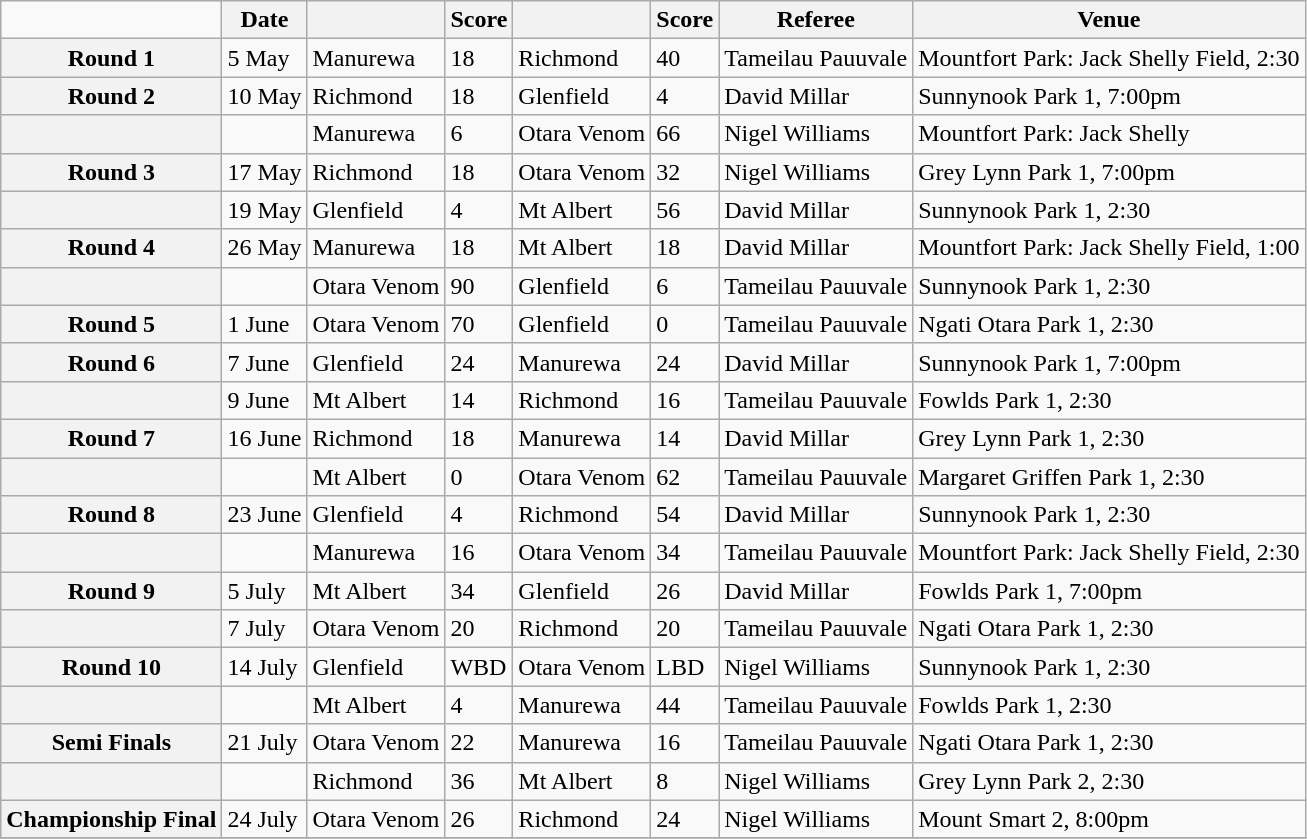<table class="wikitable mw-collapsible">
<tr>
<td></td>
<th scope="col">Date</th>
<th scope="col"></th>
<th scope="col">Score</th>
<th scope="col"></th>
<th scope="col">Score</th>
<th scope="col">Referee</th>
<th scope="col">Venue</th>
</tr>
<tr>
<th scope="row">Round 1</th>
<td>5 May</td>
<td>Manurewa</td>
<td>18</td>
<td>Richmond</td>
<td>40</td>
<td>Tameilau Pauuvale</td>
<td>Mountfort Park: Jack Shelly Field, 2:30</td>
</tr>
<tr>
<th scope="row">Round 2</th>
<td>10 May</td>
<td>Richmond</td>
<td>18</td>
<td>Glenfield</td>
<td>4</td>
<td>David Millar</td>
<td>Sunnynook Park 1, 7:00pm</td>
</tr>
<tr>
<th scope="row"></th>
<td></td>
<td>Manurewa</td>
<td>6</td>
<td>Otara Venom</td>
<td>66</td>
<td>Nigel Williams</td>
<td>Mountfort Park: Jack Shelly</td>
</tr>
<tr>
<th scope="row">Round 3</th>
<td>17 May</td>
<td>Richmond</td>
<td>18</td>
<td>Otara Venom</td>
<td>32</td>
<td>Nigel Williams</td>
<td>Grey Lynn Park 1, 7:00pm</td>
</tr>
<tr>
<th scope="row"></th>
<td>19 May</td>
<td>Glenfield</td>
<td>4</td>
<td>Mt Albert</td>
<td>56</td>
<td>David Millar</td>
<td>Sunnynook Park 1, 2:30</td>
</tr>
<tr>
<th scope="row">Round 4</th>
<td>26 May</td>
<td>Manurewa</td>
<td>18</td>
<td>Mt Albert</td>
<td>18</td>
<td>David Millar</td>
<td>Mountfort Park: Jack Shelly Field, 1:00</td>
</tr>
<tr>
<th scope="row"></th>
<td></td>
<td>Otara Venom</td>
<td>90</td>
<td>Glenfield</td>
<td>6</td>
<td>Tameilau Pauuvale</td>
<td>Sunnynook Park 1, 2:30</td>
</tr>
<tr>
<th scope="row">Round 5</th>
<td>1 June</td>
<td>Otara Venom</td>
<td>70</td>
<td>Glenfield</td>
<td>0</td>
<td>Tameilau Pauuvale</td>
<td>Ngati Otara Park 1, 2:30</td>
</tr>
<tr>
<th scope="row">Round 6</th>
<td>7 June</td>
<td>Glenfield</td>
<td>24</td>
<td>Manurewa</td>
<td>24</td>
<td>David Millar</td>
<td>Sunnynook Park 1, 7:00pm</td>
</tr>
<tr>
<th scope="row"></th>
<td>9 June</td>
<td>Mt Albert</td>
<td>14</td>
<td>Richmond</td>
<td>16</td>
<td>Tameilau Pauuvale</td>
<td>Fowlds Park 1, 2:30</td>
</tr>
<tr>
<th scope="row">Round 7</th>
<td>16 June</td>
<td>Richmond</td>
<td>18</td>
<td>Manurewa</td>
<td>14</td>
<td>David Millar</td>
<td>Grey Lynn Park 1, 2:30</td>
</tr>
<tr>
<th scope="row"></th>
<td></td>
<td>Mt Albert</td>
<td>0</td>
<td>Otara Venom</td>
<td>62</td>
<td>Tameilau Pauuvale</td>
<td>Margaret Griffen Park 1, 2:30</td>
</tr>
<tr>
<th scope="row">Round 8</th>
<td>23 June</td>
<td>Glenfield</td>
<td>4</td>
<td>Richmond</td>
<td>54</td>
<td>David Millar</td>
<td>Sunnynook Park 1, 2:30</td>
</tr>
<tr>
<th scope="row"></th>
<td></td>
<td>Manurewa</td>
<td>16</td>
<td>Otara Venom</td>
<td>34</td>
<td>Tameilau Pauuvale</td>
<td>Mountfort Park: Jack Shelly Field, 2:30</td>
</tr>
<tr>
<th scope="row">Round 9</th>
<td>5 July</td>
<td>Mt Albert</td>
<td>34</td>
<td>Glenfield</td>
<td>26</td>
<td>David Millar</td>
<td>Fowlds Park 1, 7:00pm</td>
</tr>
<tr>
<th scope="row"></th>
<td>7 July</td>
<td>Otara Venom</td>
<td>20</td>
<td>Richmond</td>
<td>20</td>
<td>Tameilau Pauuvale</td>
<td>Ngati Otara Park 1, 2:30</td>
</tr>
<tr>
<th scope="row">Round 10</th>
<td>14 July</td>
<td>Glenfield</td>
<td>WBD</td>
<td>Otara Venom</td>
<td>LBD</td>
<td>Nigel Williams</td>
<td>Sunnynook Park 1, 2:30</td>
</tr>
<tr>
<th scope="row"></th>
<td></td>
<td>Mt Albert</td>
<td>4</td>
<td>Manurewa</td>
<td>44</td>
<td>Tameilau Pauuvale</td>
<td>Fowlds Park 1, 2:30</td>
</tr>
<tr>
<th scope="row">Semi Finals</th>
<td>21 July</td>
<td>Otara Venom</td>
<td>22</td>
<td>Manurewa</td>
<td>16</td>
<td>Tameilau Pauuvale</td>
<td>Ngati Otara Park 1, 2:30</td>
</tr>
<tr>
<th scope="row"></th>
<td></td>
<td>Richmond</td>
<td>36</td>
<td>Mt Albert</td>
<td>8</td>
<td>Nigel Williams</td>
<td>Grey Lynn Park 2, 2:30</td>
</tr>
<tr>
<th scope="row">Championship Final</th>
<td>24 July</td>
<td>Otara Venom</td>
<td>26</td>
<td>Richmond</td>
<td>24</td>
<td>Nigel Williams</td>
<td>Mount Smart 2, 8:00pm</td>
</tr>
<tr>
</tr>
</table>
